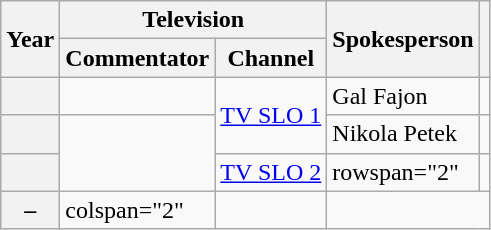<table class="wikitable sortable plainrowheaders">
<tr>
<th scope="col" rowspan="2">Year</th>
<th scope="colgroup" colspan="2">Television</th>
<th scope="col" rowspan="2">Spokesperson</th>
<th scope="col" rowspan="2" class="unsortable"></th>
</tr>
<tr>
<th scope="col">Commentator</th>
<th scope="col">Channel</th>
</tr>
<tr>
<th scope="row"></th>
<td></td>
<td rowspan="2"><a href='#'>TV SLO 1</a></td>
<td>Gal Fajon</td>
<td></td>
</tr>
<tr>
<th scope="row"></th>
<td rowspan="2"></td>
<td>Nikola Petek</td>
<td></td>
</tr>
<tr>
<th scope="row"></th>
<td><a href='#'>TV SLO 2</a></td>
<td>rowspan="2" </td>
<td></td>
</tr>
<tr>
<th scope="row">–</th>
<td>colspan="2" </td>
<td></td>
</tr>
</table>
